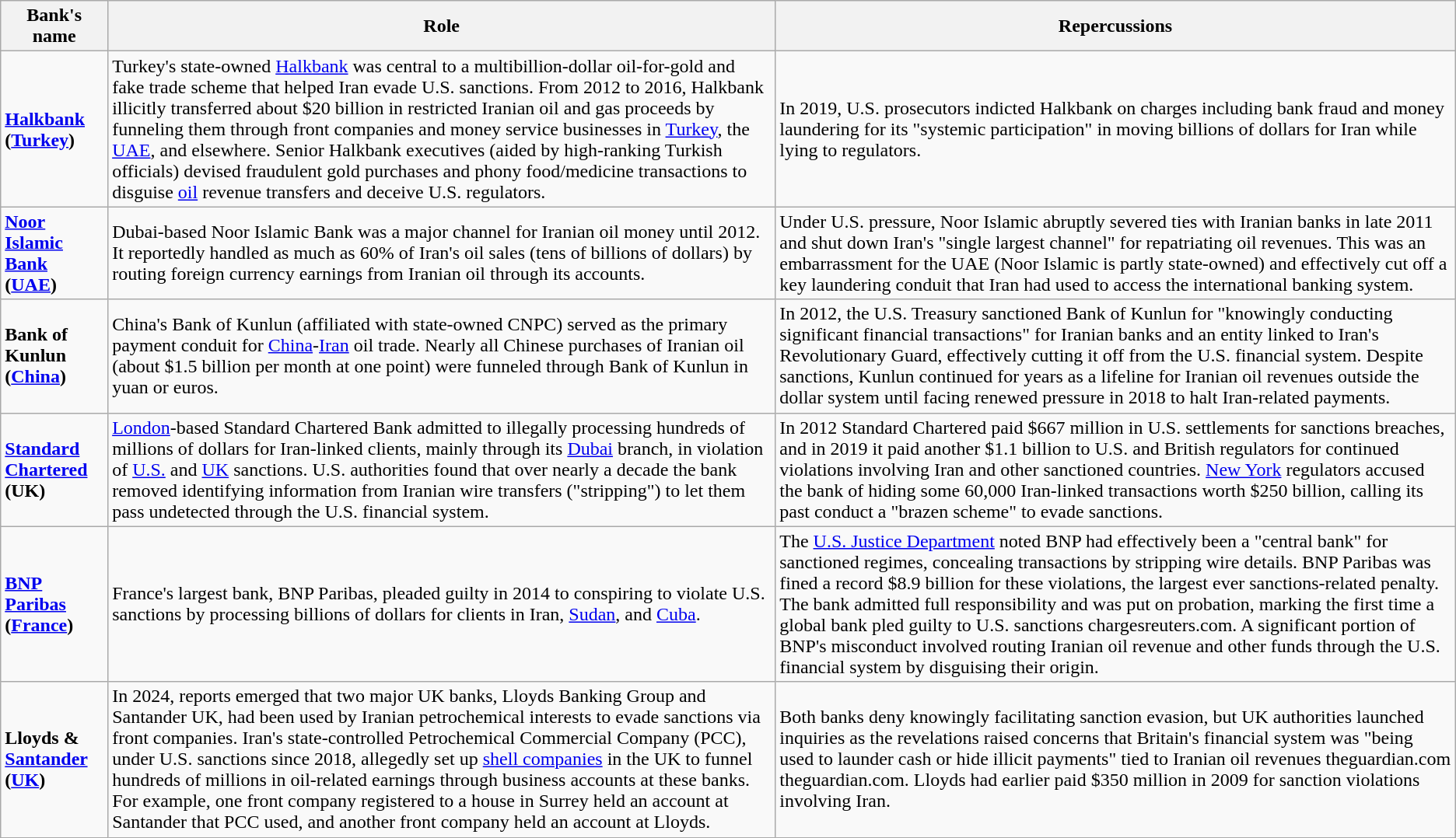<table class="wikitable sortable">
<tr>
<th>Bank's name</th>
<th>Role</th>
<th>Repercussions</th>
</tr>
<tr>
<td><strong><a href='#'>Halkbank</a>   (<a href='#'>Turkey</a>)</strong></td>
<td>Turkey's state-owned <a href='#'>Halkbank</a> was central to a multibillion-dollar oil-for-gold and fake trade scheme that helped Iran evade U.S. sanctions. From 2012 to 2016, Halkbank illicitly transferred about $20 billion in restricted Iranian oil and gas proceeds by funneling them through front companies and money service businesses in <a href='#'>Turkey</a>, the <a href='#'>UAE</a>, and elsewhere. Senior Halkbank executives (aided by high-ranking Turkish officials) devised fraudulent gold purchases and phony food/medicine transactions to disguise <a href='#'>oil</a> revenue transfers and deceive U.S. regulators.</td>
<td>In 2019, U.S. prosecutors indicted Halkbank on charges including bank fraud and money laundering for its "systemic participation" in moving billions of dollars for Iran while lying to regulators.</td>
</tr>
<tr>
<td><strong><a href='#'>Noor Islamic Bank</a></strong>          <strong>(<a href='#'>UAE</a>)</strong></td>
<td>Dubai-based Noor Islamic Bank was a major channel for Iranian oil money until 2012. It reportedly handled as much as 60% of Iran's oil sales (tens of billions of dollars) by routing foreign currency earnings from Iranian oil through its accounts.</td>
<td>Under U.S. pressure, Noor Islamic abruptly severed ties with Iranian banks in late 2011 and shut down Iran's "single largest channel" for repatriating oil revenues. This was an embarrassment for the UAE (Noor Islamic is partly state-owned) and effectively cut off a key laundering conduit that Iran had used to access the international banking system.</td>
</tr>
<tr>
<td><strong>Bank of Kunlun</strong>       <strong>(<a href='#'>China</a>)</strong></td>
<td>China's Bank of Kunlun (affiliated with state-owned CNPC) served as the primary payment conduit for <a href='#'>China</a>-<a href='#'>Iran</a> oil trade. Nearly all Chinese purchases of Iranian oil (about $1.5 billion per month at one point)  were funneled through Bank of Kunlun in yuan or euros.</td>
<td>In 2012, the U.S. Treasury sanctioned Bank of Kunlun for "knowingly conducting significant financial transactions" for Iranian banks and an entity linked to Iran's Revolutionary Guard, effectively cutting it off from the U.S. financial system. Despite sanctions, Kunlun continued for years as a lifeline for Iranian oil revenues outside the dollar system until facing renewed pressure in 2018 to halt Iran-related payments.</td>
</tr>
<tr>
<td><strong><a href='#'>Standard Chartered</a> (UK)</strong></td>
<td><a href='#'>London</a>-based Standard Chartered Bank admitted to illegally processing hundreds of millions of dollars for Iran-linked clients, mainly through its <a href='#'>Dubai</a> branch, in violation of <a href='#'>U.S.</a> and <a href='#'>UK</a> sanctions. U.S. authorities found that over nearly a decade the bank removed identifying information from Iranian wire transfers ("stripping") to let them pass undetected through the U.S. financial system.</td>
<td>In 2012 Standard Chartered paid $667 million in U.S. settlements for sanctions breaches, and in 2019 it paid another $1.1 billion to U.S. and British regulators for continued violations involving Iran and other sanctioned countries. <a href='#'>New York</a> regulators accused the bank of hiding some 60,000 Iran-linked transactions worth $250 billion, calling its past conduct a "brazen scheme" to evade sanctions.</td>
</tr>
<tr>
<td><strong><a href='#'>BNP Paribas</a></strong>      <strong>(<a href='#'>France</a>)</strong></td>
<td>France's largest bank, BNP Paribas, pleaded guilty in 2014 to conspiring to violate U.S. sanctions by processing billions of dollars for clients in Iran, <a href='#'>Sudan</a>, and <a href='#'>Cuba</a>.</td>
<td>The <a href='#'>U.S. Justice Department</a> noted BNP had effectively been a "central bank" for sanctioned regimes, concealing transactions by stripping wire details. BNP Paribas was fined a record $8.9 billion for these violations, the largest ever sanctions-related penalty. The bank admitted full responsibility and was put on probation, marking the first time a global bank pled guilty to U.S. sanctions chargesreuters.com. A significant portion of BNP's misconduct involved routing Iranian oil revenue and other funds through the U.S. financial system by disguising their origin.</td>
</tr>
<tr>
<td><strong>Lloyds & <a href='#'>Santander</a> (<a href='#'>UK</a>)</strong></td>
<td>In 2024, reports emerged that two major UK banks, Lloyds Banking Group and Santander UK, had been used by Iranian petrochemical interests to evade sanctions via front companies. Iran's state-controlled Petrochemical Commercial Company (PCC), under U.S. sanctions since 2018, allegedly set up <a href='#'>shell companies</a> in the UK to funnel hundreds of millions in oil-related earnings through business accounts at these banks. For example, one front company registered to a house in Surrey held an account at Santander that PCC used, and another front company held an account at Lloyds.</td>
<td>Both banks deny knowingly facilitating sanction evasion, but UK authorities launched inquiries as the revelations raised concerns that Britain's financial system was "being used to launder cash or hide illicit payments" tied to Iranian oil revenues theguardian.com theguardian.com. Lloyds had earlier paid $350 million in 2009 for sanction violations involving Iran.</td>
</tr>
</table>
